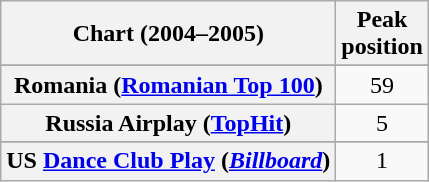<table class="wikitable sortable plainrowheaders" style="text-align:center">
<tr>
<th scope="col">Chart (2004–2005)</th>
<th scope="col">Peak<br>position</th>
</tr>
<tr>
</tr>
<tr>
</tr>
<tr>
</tr>
<tr>
<th scope="row">Romania (<a href='#'>Romanian Top 100</a>)</th>
<td>59</td>
</tr>
<tr>
<th scope="row">Russia Airplay (<a href='#'>TopHit</a>)</th>
<td>5</td>
</tr>
<tr>
</tr>
<tr>
</tr>
<tr>
</tr>
<tr>
<th scope="row">US <a href='#'>Dance Club Play</a> (<em><a href='#'>Billboard</a></em>)<br></th>
<td>1</td>
</tr>
</table>
